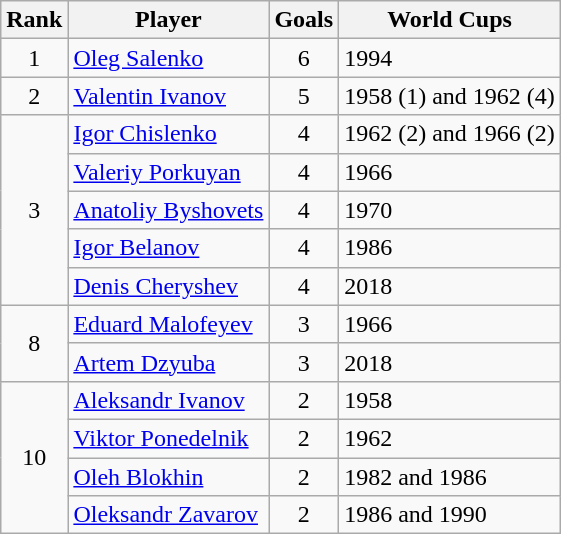<table class="wikitable" style="text-align: left;">
<tr>
<th>Rank</th>
<th>Player</th>
<th>Goals</th>
<th>World Cups</th>
</tr>
<tr>
<td align=center>1</td>
<td><a href='#'>Oleg Salenko</a></td>
<td align=center>6</td>
<td>1994</td>
</tr>
<tr>
<td align=center>2</td>
<td><a href='#'>Valentin Ivanov</a></td>
<td align=center>5</td>
<td>1958 (1) and 1962 (4)</td>
</tr>
<tr>
<td rowspan=5 align=center>3</td>
<td><a href='#'>Igor Chislenko</a></td>
<td align=center>4</td>
<td>1962 (2) and 1966 (2)</td>
</tr>
<tr>
<td><a href='#'>Valeriy Porkuyan</a></td>
<td align=center>4</td>
<td>1966</td>
</tr>
<tr>
<td><a href='#'>Anatoliy Byshovets</a></td>
<td align=center>4</td>
<td>1970</td>
</tr>
<tr>
<td><a href='#'>Igor Belanov</a></td>
<td align=center>4</td>
<td>1986</td>
</tr>
<tr>
<td><a href='#'>Denis Cheryshev</a></td>
<td align=center>4</td>
<td>2018</td>
</tr>
<tr>
<td rowspan=2 align=center>8</td>
<td><a href='#'>Eduard Malofeyev</a></td>
<td align=center>3</td>
<td>1966</td>
</tr>
<tr>
<td><a href='#'>Artem Dzyuba</a></td>
<td align=center>3</td>
<td>2018</td>
</tr>
<tr>
<td rowspan=4 align=center>10</td>
<td><a href='#'>Aleksandr Ivanov</a></td>
<td align=center>2</td>
<td>1958</td>
</tr>
<tr>
<td><a href='#'>Viktor Ponedelnik</a></td>
<td align=center>2</td>
<td>1962</td>
</tr>
<tr>
<td><a href='#'>Oleh Blokhin</a></td>
<td align=center>2</td>
<td>1982 and 1986</td>
</tr>
<tr>
<td><a href='#'>Oleksandr Zavarov</a></td>
<td align=center>2</td>
<td>1986 and 1990</td>
</tr>
</table>
